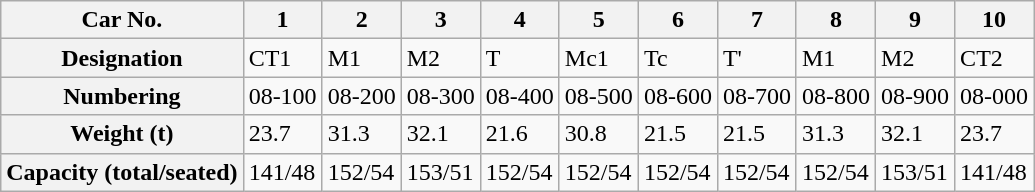<table class="wikitable">
<tr>
<th>Car No.</th>
<th>1</th>
<th>2</th>
<th>3</th>
<th>4</th>
<th>5</th>
<th>6</th>
<th>7</th>
<th>8</th>
<th>9</th>
<th>10</th>
</tr>
<tr>
<th>Designation</th>
<td>CT1</td>
<td>M1</td>
<td>M2</td>
<td>T</td>
<td>Mc1</td>
<td>Tc</td>
<td>T'</td>
<td>M1</td>
<td>M2</td>
<td>CT2</td>
</tr>
<tr>
<th>Numbering</th>
<td>08-100</td>
<td>08-200</td>
<td>08-300</td>
<td>08-400</td>
<td>08-500</td>
<td>08-600</td>
<td>08-700</td>
<td>08-800</td>
<td>08-900</td>
<td>08-000</td>
</tr>
<tr>
<th>Weight (t)</th>
<td>23.7</td>
<td>31.3</td>
<td>32.1</td>
<td>21.6</td>
<td>30.8</td>
<td>21.5</td>
<td>21.5</td>
<td>31.3</td>
<td>32.1</td>
<td>23.7</td>
</tr>
<tr>
<th>Capacity (total/seated)</th>
<td>141/48</td>
<td>152/54</td>
<td>153/51</td>
<td>152/54</td>
<td>152/54</td>
<td>152/54</td>
<td>152/54</td>
<td>152/54</td>
<td>153/51</td>
<td>141/48</td>
</tr>
</table>
